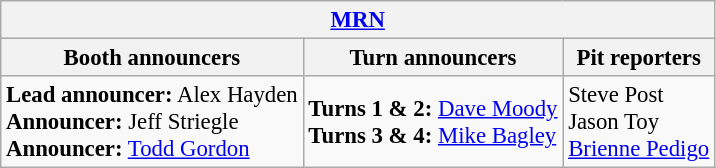<table class="wikitable" style="font-size: 95%;">
<tr>
<th colspan="3"><a href='#'>MRN</a></th>
</tr>
<tr>
<th>Booth announcers</th>
<th>Turn announcers</th>
<th>Pit reporters</th>
</tr>
<tr>
<td><strong>Lead announcer:</strong> Alex Hayden<br><strong>Announcer:</strong> Jeff Striegle<br><strong>Announcer:</strong> <a href='#'>Todd Gordon</a></td>
<td><strong>Turns 1 & 2:</strong> <a href='#'>Dave Moody</a><br><strong>Turns 3 & 4:</strong> <a href='#'>Mike Bagley</a></td>
<td>Steve Post<br>Jason Toy<br><a href='#'>Brienne Pedigo</a></td>
</tr>
</table>
